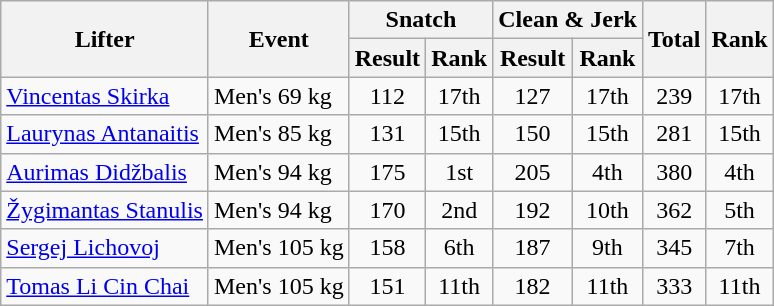<table class="wikitable">
<tr>
<th rowspan=2>Lifter</th>
<th rowspan=2>Event</th>
<th colspan=2>Snatch</th>
<th colspan=2>Clean & Jerk</th>
<th rowspan=2>Total</th>
<th rowspan=2>Rank</th>
</tr>
<tr>
<th>Result</th>
<th>Rank</th>
<th>Result</th>
<th>Rank</th>
</tr>
<tr align=center>
<td align=left><a href='#'>Vincentas Skirka</a></td>
<td align=left>Men's 69 kg</td>
<td>112</td>
<td>17th</td>
<td>127</td>
<td>17th</td>
<td>239</td>
<td>17th</td>
</tr>
<tr align=center>
<td align=left><a href='#'>Laurynas Antanaitis</a></td>
<td align=left>Men's 85 kg</td>
<td>131</td>
<td>15th</td>
<td>150</td>
<td>15th</td>
<td>281</td>
<td>15th</td>
</tr>
<tr align=center>
<td align=left><a href='#'>Aurimas Didžbalis</a></td>
<td align=left>Men's 94 kg</td>
<td>175</td>
<td>1st</td>
<td>205</td>
<td>4th</td>
<td>380</td>
<td>4th</td>
</tr>
<tr align=center>
<td align=left><a href='#'>Žygimantas Stanulis</a></td>
<td align=left>Men's 94 kg</td>
<td>170</td>
<td>2nd</td>
<td>192</td>
<td>10th</td>
<td>362</td>
<td>5th</td>
</tr>
<tr align=center>
<td align=left><a href='#'>Sergej Lichovoj</a></td>
<td align=left>Men's 105 kg</td>
<td>158</td>
<td>6th</td>
<td>187</td>
<td>9th</td>
<td>345</td>
<td>7th</td>
</tr>
<tr align=center>
<td align=left><a href='#'>Tomas Li Cin Chai</a></td>
<td align=left>Men's 105 kg</td>
<td>151</td>
<td>11th</td>
<td>182</td>
<td>11th</td>
<td>333</td>
<td>11th</td>
</tr>
</table>
